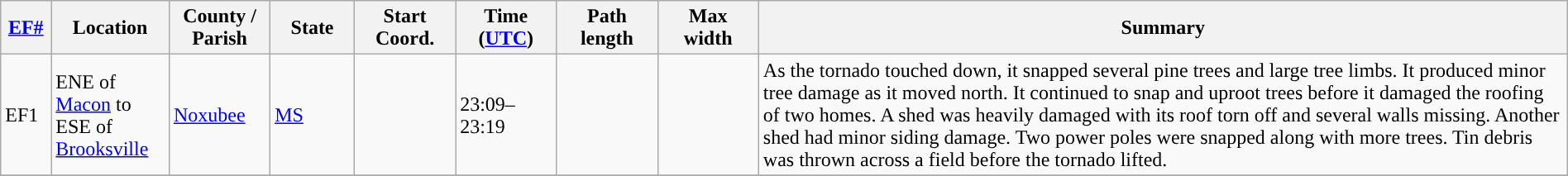<table class="wikitable sortable" style="width:100%;">
<tr>
<th scope="col"  style="width:3%; text-align:center;"><a href='#'>EF#</a></th>
<th scope="col"  style="width:7%; text-align:center;" class="unsortable">Location</th>
<th scope="col"  style="width:6%; text-align:center;" class="unsortable">County / Parish</th>
<th scope="col"  style="width:5%; text-align:center;">State</th>
<th scope="col"  style="width:6%; text-align:center;">Start Coord.</th>
<th scope="col"  style="width:6%; text-align:center;">Time (<a href='#'>UTC</a>)</th>
<th scope="col"  style="width:6%; text-align:center;">Path length</th>
<th scope="col"  style="width:6%; text-align:center;">Max width</th>
<th scope="col" class="unsortable" style="width:48%; text-align:center;">Summary</th>
</tr>
<tr>
<td>EF1</td>
<td>ENE of <a href='#'>Macon</a> to ESE of <a href='#'>Brooksville</a></td>
<td><a href='#'>Noxubee</a></td>
<td><a href='#'>MS</a></td>
<td></td>
<td>23:09–23:19</td>
<td></td>
<td></td>
<td>As the tornado touched down, it snapped several pine trees and large tree limbs. It produced minor tree damage as it moved north. It continued to snap and uproot trees before it damaged the roofing of two homes. A shed was heavily damaged with its roof torn off and several walls missing. Another shed had minor siding damage. Two power poles were snapped along with more trees. Tin debris was thrown across a field before the tornado lifted.</td>
</tr>
<tr>
</tr>
</table>
